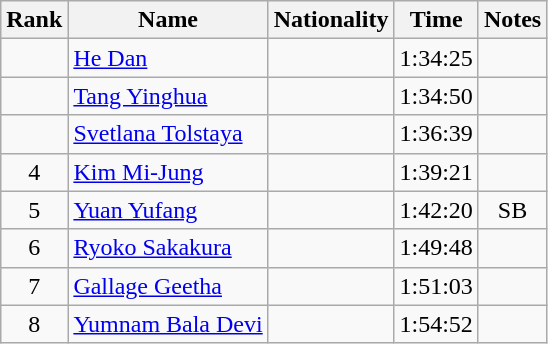<table class="wikitable sortable" style="text-align:center">
<tr>
<th>Rank</th>
<th>Name</th>
<th>Nationality</th>
<th>Time</th>
<th>Notes</th>
</tr>
<tr>
<td></td>
<td align=left><a href='#'>He Dan</a></td>
<td align=left></td>
<td>1:34:25</td>
<td></td>
</tr>
<tr>
<td></td>
<td align=left><a href='#'>Tang Yinghua</a></td>
<td align=left></td>
<td>1:34:50</td>
<td></td>
</tr>
<tr>
<td></td>
<td align=left><a href='#'>Svetlana Tolstaya</a></td>
<td align=left></td>
<td>1:36:39</td>
<td></td>
</tr>
<tr>
<td>4</td>
<td align=left><a href='#'>Kim Mi-Jung</a></td>
<td align=left></td>
<td>1:39:21</td>
<td></td>
</tr>
<tr>
<td>5</td>
<td align=left><a href='#'>Yuan Yufang</a></td>
<td align=left></td>
<td>1:42:20</td>
<td>SB</td>
</tr>
<tr>
<td>6</td>
<td align=left><a href='#'>Ryoko Sakakura</a></td>
<td align=left></td>
<td>1:49:48</td>
<td></td>
</tr>
<tr>
<td>7</td>
<td align=left><a href='#'>Gallage Geetha</a></td>
<td align=left></td>
<td>1:51:03</td>
<td></td>
</tr>
<tr>
<td>8</td>
<td align=left><a href='#'>Yumnam Bala Devi</a></td>
<td align=left></td>
<td>1:54:52</td>
<td></td>
</tr>
</table>
